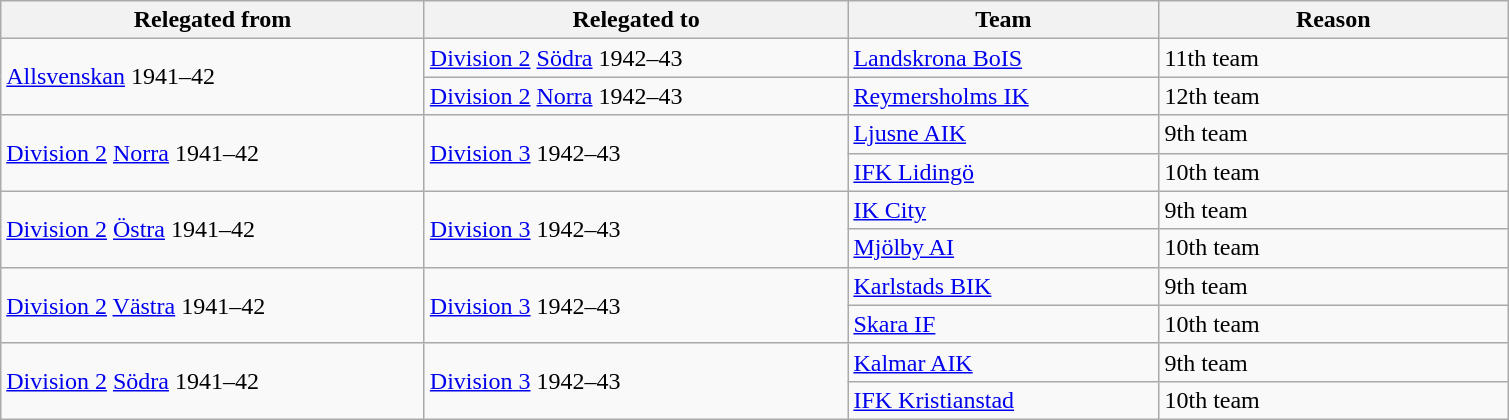<table class="wikitable" style="text-align: left;">
<tr>
<th style="width: 275px;">Relegated from</th>
<th style="width: 275px;">Relegated to</th>
<th style="width: 200px;">Team</th>
<th style="width: 225px;">Reason</th>
</tr>
<tr>
<td rowspan=2><a href='#'>Allsvenskan</a> 1941–42</td>
<td><a href='#'>Division 2</a> <a href='#'>Södra</a> 1942–43</td>
<td><a href='#'>Landskrona BoIS</a></td>
<td>11th team</td>
</tr>
<tr>
<td><a href='#'>Division 2</a> <a href='#'>Norra</a> 1942–43</td>
<td><a href='#'>Reymersholms IK</a></td>
<td>12th team</td>
</tr>
<tr>
<td rowspan=2><a href='#'>Division 2</a> <a href='#'>Norra</a> 1941–42</td>
<td rowspan=2><a href='#'>Division 3</a> 1942–43</td>
<td><a href='#'>Ljusne AIK</a></td>
<td>9th team</td>
</tr>
<tr>
<td><a href='#'>IFK Lidingö</a></td>
<td>10th team</td>
</tr>
<tr>
<td rowspan=2><a href='#'>Division 2</a> <a href='#'>Östra</a> 1941–42</td>
<td rowspan=2><a href='#'>Division 3</a> 1942–43</td>
<td><a href='#'>IK City</a></td>
<td>9th team</td>
</tr>
<tr>
<td><a href='#'>Mjölby AI</a></td>
<td>10th team</td>
</tr>
<tr>
<td rowspan=2><a href='#'>Division 2</a> <a href='#'>Västra</a> 1941–42</td>
<td rowspan=2><a href='#'>Division 3</a> 1942–43</td>
<td><a href='#'>Karlstads BIK</a></td>
<td>9th team</td>
</tr>
<tr>
<td><a href='#'>Skara IF</a></td>
<td>10th team</td>
</tr>
<tr>
<td rowspan=2><a href='#'>Division 2</a> <a href='#'>Södra</a> 1941–42</td>
<td rowspan=2><a href='#'>Division 3</a> 1942–43</td>
<td><a href='#'>Kalmar AIK</a></td>
<td>9th team</td>
</tr>
<tr>
<td><a href='#'>IFK Kristianstad</a></td>
<td>10th team</td>
</tr>
</table>
